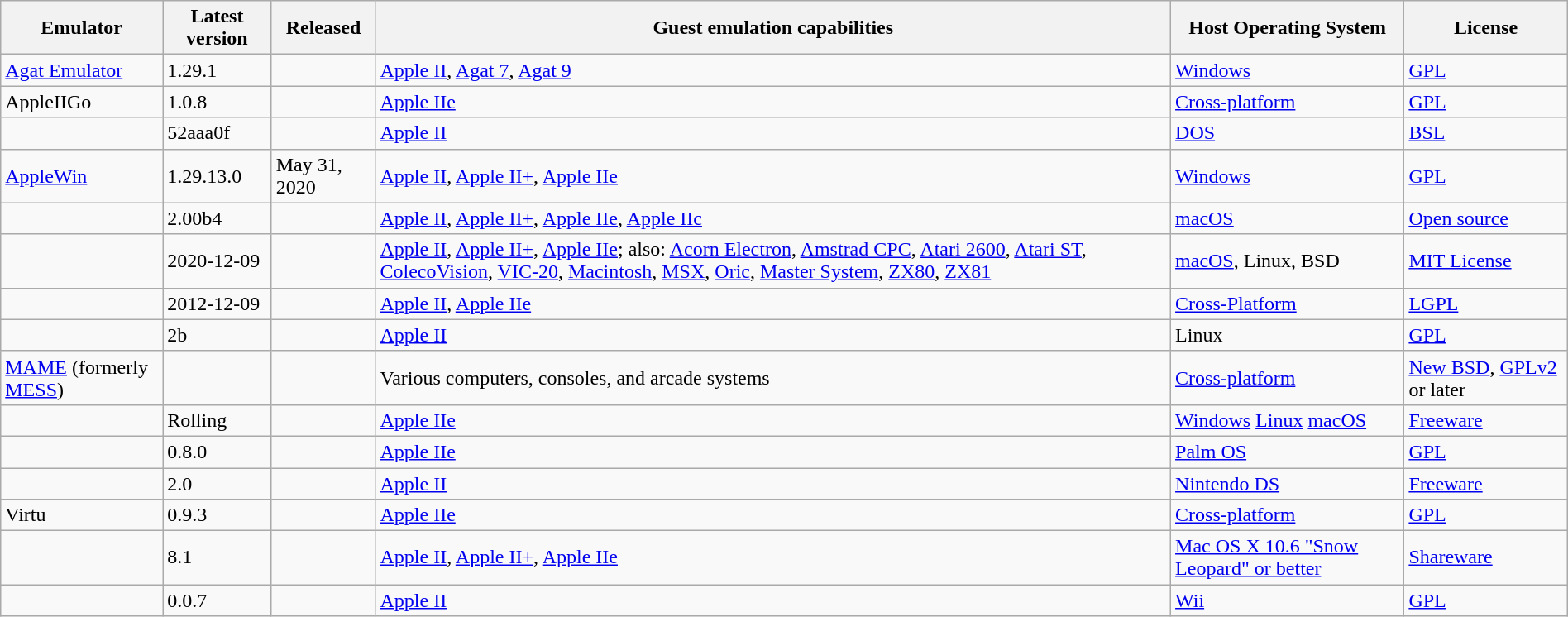<table class="wikitable sortable" style="width:100%">
<tr>
<th>Emulator</th>
<th>Latest version</th>
<th>Released</th>
<th>Guest emulation capabilities</th>
<th>Host Operating System</th>
<th>License</th>
</tr>
<tr>
<td><a href='#'>Agat Emulator</a></td>
<td>1.29.1</td>
<td></td>
<td><a href='#'>Apple II</a>, <a href='#'>Agat 7</a>, <a href='#'>Agat 9</a></td>
<td><a href='#'>Windows</a></td>
<td><a href='#'>GPL</a></td>
</tr>
<tr>
<td>AppleIIGo</td>
<td>1.0.8</td>
<td></td>
<td><a href='#'>Apple IIe</a></td>
<td><a href='#'>Cross-platform</a></td>
<td><a href='#'>GPL</a></td>
</tr>
<tr>
<td></td>
<td>52aaa0f</td>
<td></td>
<td><a href='#'>Apple II</a></td>
<td><a href='#'>DOS</a></td>
<td><a href='#'>BSL</a></td>
</tr>
<tr>
<td><a href='#'>AppleWin</a></td>
<td>1.29.13.0</td>
<td>May 31, 2020</td>
<td><a href='#'>Apple II</a>, <a href='#'>Apple II+</a>, <a href='#'>Apple IIe</a></td>
<td><a href='#'>Windows</a></td>
<td><a href='#'>GPL</a></td>
</tr>
<tr>
<td></td>
<td>2.00b4</td>
<td></td>
<td><a href='#'>Apple II</a>, <a href='#'>Apple II+</a>, <a href='#'>Apple IIe</a>, <a href='#'>Apple IIc</a></td>
<td><a href='#'>macOS</a></td>
<td><a href='#'>Open source</a></td>
</tr>
<tr>
<td></td>
<td>2020-12-09</td>
<td></td>
<td><a href='#'>Apple II</a>, <a href='#'>Apple II+</a>, <a href='#'>Apple IIe</a>; also: <a href='#'>Acorn Electron</a>, <a href='#'>Amstrad CPC</a>, <a href='#'>Atari 2600</a>, <a href='#'>Atari ST</a>, <a href='#'>ColecoVision</a>, <a href='#'>VIC-20</a>, <a href='#'>Macintosh</a>, <a href='#'>MSX</a>, <a href='#'>Oric</a>, <a href='#'>Master System</a>, <a href='#'>ZX80</a>, <a href='#'>ZX81</a></td>
<td><a href='#'>macOS</a>, Linux, BSD</td>
<td><a href='#'>MIT License</a></td>
</tr>
<tr>
<td></td>
<td>2012-12-09</td>
<td></td>
<td><a href='#'>Apple II</a>, <a href='#'>Apple IIe</a></td>
<td><a href='#'>Cross-Platform</a></td>
<td><a href='#'>LGPL</a></td>
</tr>
<tr>
<td></td>
<td>2b</td>
<td></td>
<td><a href='#'>Apple II</a></td>
<td>Linux</td>
<td><a href='#'>GPL</a></td>
</tr>
<tr>
<td><a href='#'>MAME</a> (formerly <a href='#'>MESS</a>)</td>
<td></td>
<td></td>
<td>Various computers, consoles, and arcade systems</td>
<td><a href='#'>Cross-platform</a></td>
<td><a href='#'>New BSD</a>, <a href='#'>GPLv2</a> or later</td>
</tr>
<tr>
<td></td>
<td>Rolling</td>
<td></td>
<td><a href='#'>Apple IIe</a></td>
<td><a href='#'>Windows</a> <a href='#'>Linux</a> <a href='#'>macOS</a></td>
<td><a href='#'>Freeware</a></td>
</tr>
<tr>
<td></td>
<td>0.8.0</td>
<td></td>
<td><a href='#'>Apple IIe</a></td>
<td><a href='#'>Palm OS</a></td>
<td><a href='#'>GPL</a></td>
</tr>
<tr>
<td></td>
<td>2.0</td>
<td></td>
<td><a href='#'>Apple II</a></td>
<td><a href='#'>Nintendo DS</a></td>
<td><a href='#'>Freeware</a></td>
</tr>
<tr>
<td>Virtu</td>
<td>0.9.3</td>
<td></td>
<td><a href='#'>Apple IIe</a></td>
<td><a href='#'>Cross-platform</a></td>
<td><a href='#'>GPL</a></td>
</tr>
<tr>
<td></td>
<td>8.1</td>
<td></td>
<td><a href='#'>Apple II</a>, <a href='#'>Apple II+</a>, <a href='#'>Apple IIe</a></td>
<td><a href='#'>Mac OS X 10.6 "Snow Leopard" or better</a></td>
<td><a href='#'>Shareware</a></td>
</tr>
<tr>
<td></td>
<td>0.0.7</td>
<td></td>
<td><a href='#'>Apple II</a></td>
<td><a href='#'>Wii</a></td>
<td><a href='#'>GPL</a></td>
</tr>
</table>
